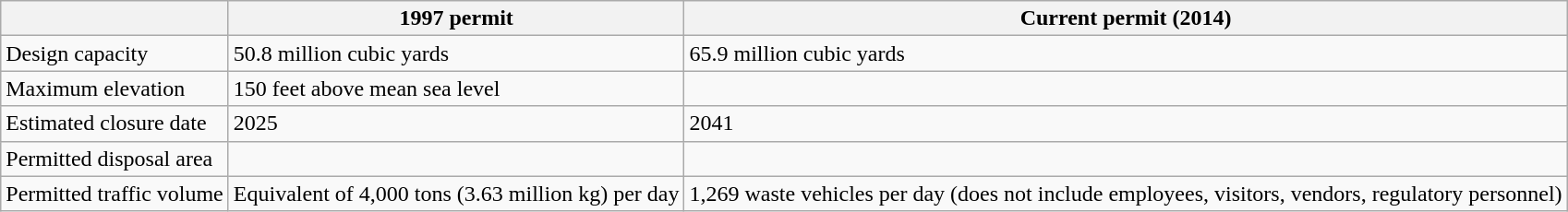<table class="wikitable">
<tr>
<th></th>
<th>1997 permit</th>
<th>Current permit (2014)</th>
</tr>
<tr>
<td>Design capacity</td>
<td>50.8 million cubic yards</td>
<td>65.9 million cubic yards</td>
</tr>
<tr>
<td>Maximum elevation</td>
<td>150 feet above mean sea level</td>
<td></td>
</tr>
<tr>
<td>Estimated closure date</td>
<td>2025</td>
<td>2041</td>
</tr>
<tr>
<td>Permitted disposal area</td>
<td></td>
<td></td>
</tr>
<tr>
<td>Permitted traffic volume</td>
<td>Equivalent of 4,000 tons (3.63 million kg) per day</td>
<td>1,269 waste vehicles per day (does not include employees, visitors, vendors, regulatory personnel)</td>
</tr>
</table>
